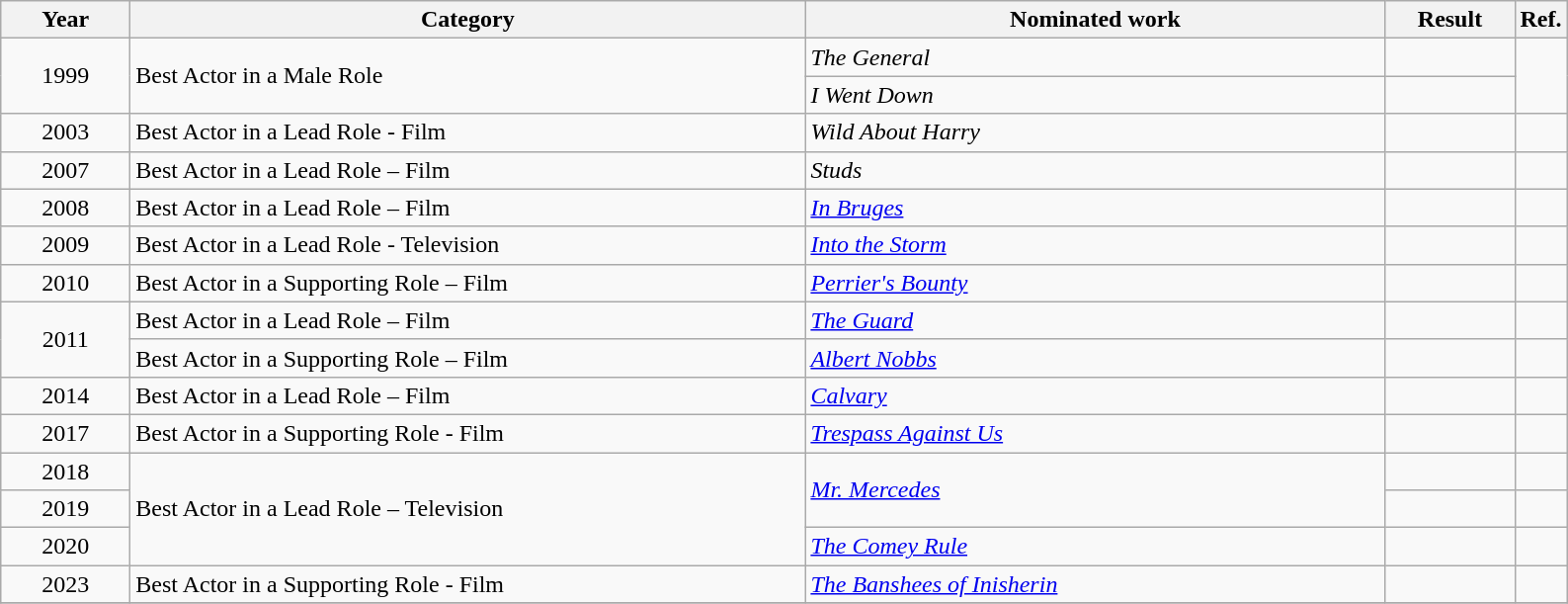<table class=wikitable>
<tr>
<th scope="col" style="width:5em;">Year</th>
<th scope="col" style="width:28em;">Category</th>
<th scope="col" style="width:24em;">Nominated work</th>
<th scope="col" style="width:5em;">Result</th>
<th>Ref.</th>
</tr>
<tr>
<td style="text-align:center;", rowspan=2>1999</td>
<td rowspan=2>Best Actor in a Male Role</td>
<td><em>The General</em></td>
<td></td>
</tr>
<tr>
<td><em>I Went Down</em></td>
<td></td>
</tr>
<tr>
<td style="text-align:center;">2003</td>
<td>Best Actor in a Lead Role - Film</td>
<td><em>Wild About Harry</em></td>
<td></td>
<td></td>
</tr>
<tr>
<td style="text-align:center;">2007</td>
<td>Best Actor in a Lead Role – Film</td>
<td><em>Studs</em></td>
<td></td>
<td></td>
</tr>
<tr>
<td style="text-align:center;">2008</td>
<td>Best Actor in a Lead Role – Film</td>
<td><em><a href='#'>In Bruges</a></em></td>
<td></td>
<td></td>
</tr>
<tr>
<td style="text-align:center;">2009</td>
<td>Best Actor in a Lead Role - Television</td>
<td><em><a href='#'>Into the Storm</a></em></td>
<td></td>
<td></td>
</tr>
<tr>
<td style="text-align:center;">2010</td>
<td>Best Actor in a Supporting Role – Film</td>
<td><em><a href='#'>Perrier's Bounty</a></em></td>
<td></td>
<td></td>
</tr>
<tr>
<td style="text-align:center;", rowspan=2>2011</td>
<td>Best Actor in a Lead Role – Film</td>
<td><em><a href='#'>The Guard</a></em></td>
<td></td>
<td></td>
</tr>
<tr>
<td>Best Actor in a Supporting Role – Film</td>
<td><em><a href='#'>Albert Nobbs</a></em></td>
<td></td>
<td></td>
</tr>
<tr>
<td style="text-align:center;">2014</td>
<td>Best Actor in a Lead Role – Film</td>
<td><em><a href='#'>Calvary</a></em></td>
<td></td>
<td></td>
</tr>
<tr>
<td style="text-align:center;">2017</td>
<td>Best Actor in a Supporting Role - Film</td>
<td><em><a href='#'>Trespass Against Us</a></em></td>
<td></td>
<td></td>
</tr>
<tr>
<td style="text-align:center;">2018</td>
<td rowspan=3>Best Actor in a Lead Role – Television</td>
<td rowspan=2><em><a href='#'>Mr. Mercedes</a></em></td>
<td></td>
<td></td>
</tr>
<tr>
<td style="text-align:center;">2019</td>
<td></td>
<td></td>
</tr>
<tr>
<td style="text-align:center;">2020</td>
<td><em><a href='#'>The Comey Rule</a></em></td>
<td></td>
<td></td>
</tr>
<tr>
<td style="text-align:center;">2023</td>
<td>Best Actor in a Supporting Role - Film</td>
<td><em><a href='#'>The Banshees of Inisherin</a></em></td>
<td></td>
<td></td>
</tr>
<tr>
</tr>
</table>
